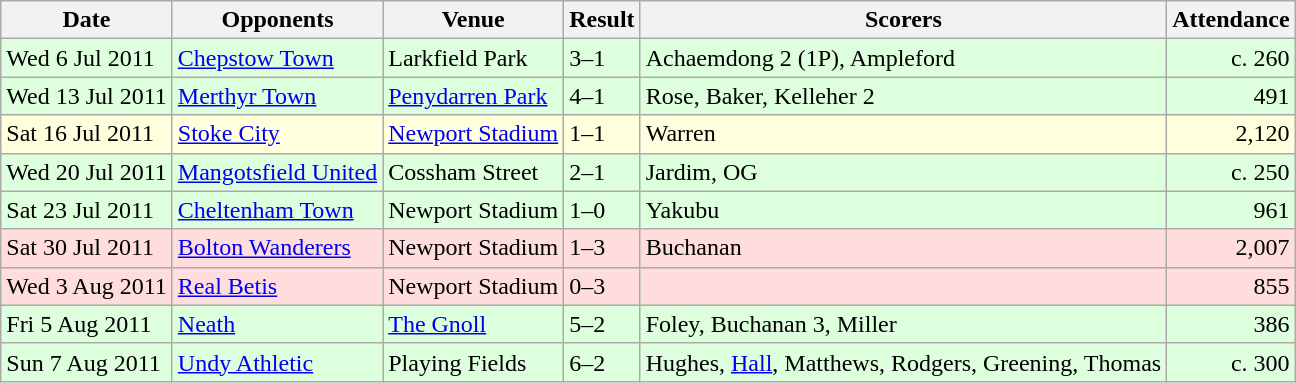<table class="wikitable">
<tr>
<th>Date</th>
<th>Opponents</th>
<th>Venue</th>
<th>Result</th>
<th>Scorers</th>
<th>Attendance</th>
</tr>
<tr style="background:#dfd;">
<td>Wed 6 Jul 2011</td>
<td><a href='#'>Chepstow Town</a></td>
<td>Larkfield Park</td>
<td>3–1</td>
<td>Achaemdong 2 (1P), Ampleford</td>
<td align="right">c. 260</td>
</tr>
<tr style="background:#dfd;">
<td>Wed 13 Jul 2011</td>
<td><a href='#'>Merthyr Town</a></td>
<td><a href='#'>Penydarren Park</a></td>
<td>4–1</td>
<td>Rose, Baker, Kelleher 2</td>
<td align="right">491</td>
</tr>
<tr style="background:#ffd;">
<td>Sat 16 Jul 2011</td>
<td><a href='#'>Stoke City</a></td>
<td><a href='#'>Newport Stadium</a></td>
<td>1–1</td>
<td>Warren</td>
<td align="right">2,120</td>
</tr>
<tr style="background:#dfd;">
<td>Wed 20 Jul 2011</td>
<td><a href='#'>Mangotsfield United</a></td>
<td>Cossham Street</td>
<td>2–1</td>
<td>Jardim, OG</td>
<td align="right">c. 250</td>
</tr>
<tr style="background:#dfd;">
<td>Sat 23 Jul 2011</td>
<td><a href='#'>Cheltenham Town</a></td>
<td>Newport Stadium</td>
<td>1–0</td>
<td>Yakubu</td>
<td align="right">961</td>
</tr>
<tr style="background:#fdd;">
<td>Sat 30 Jul 2011</td>
<td><a href='#'>Bolton Wanderers</a></td>
<td>Newport Stadium</td>
<td>1–3</td>
<td>Buchanan</td>
<td align="right">2,007</td>
</tr>
<tr style="background:#fdd;">
<td>Wed 3 Aug 2011</td>
<td><a href='#'>Real Betis</a></td>
<td>Newport Stadium</td>
<td>0–3</td>
<td></td>
<td align="right">855</td>
</tr>
<tr style="background:#dfd;">
<td>Fri 5 Aug 2011</td>
<td><a href='#'>Neath</a></td>
<td><a href='#'>The Gnoll</a></td>
<td>5–2</td>
<td>Foley, Buchanan 3, Miller</td>
<td align="right">386</td>
</tr>
<tr style="background:#dfd;">
<td>Sun 7 Aug 2011</td>
<td><a href='#'>Undy Athletic</a></td>
<td>Playing Fields</td>
<td>6–2</td>
<td>Hughes, <a href='#'>Hall</a>, Matthews, Rodgers, Greening, Thomas</td>
<td align="right">c. 300</td>
</tr>
</table>
